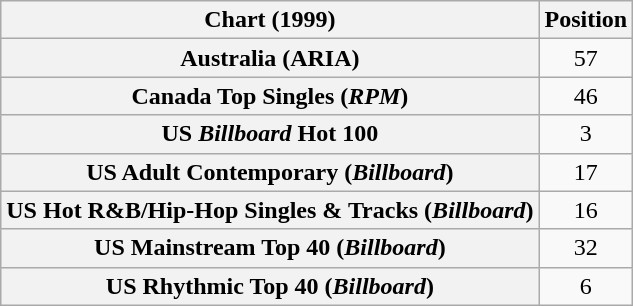<table class="wikitable sortable plainrowheaders" style="text-align:center">
<tr>
<th>Chart (1999)</th>
<th>Position</th>
</tr>
<tr>
<th scope="row">Australia (ARIA)</th>
<td>57</td>
</tr>
<tr>
<th scope="row">Canada Top Singles (<em>RPM</em>)</th>
<td>46</td>
</tr>
<tr>
<th scope="row">US <em>Billboard</em> Hot 100</th>
<td>3</td>
</tr>
<tr>
<th scope="row">US Adult Contemporary (<em>Billboard</em>)</th>
<td>17</td>
</tr>
<tr>
<th scope="row">US Hot R&B/Hip-Hop Singles & Tracks (<em>Billboard</em>)</th>
<td>16</td>
</tr>
<tr>
<th scope="row">US Mainstream Top 40 (<em>Billboard</em>)</th>
<td>32</td>
</tr>
<tr>
<th scope="row">US Rhythmic Top 40 (<em>Billboard</em>)</th>
<td>6</td>
</tr>
</table>
